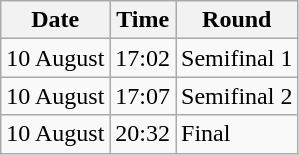<table class="wikitable">
<tr>
<th>Date</th>
<th>Time</th>
<th>Round</th>
</tr>
<tr>
<td>10 August</td>
<td>17:02</td>
<td>Semifinal 1</td>
</tr>
<tr>
<td>10 August</td>
<td>17:07</td>
<td>Semifinal 2</td>
</tr>
<tr>
<td>10 August</td>
<td>20:32</td>
<td>Final</td>
</tr>
</table>
